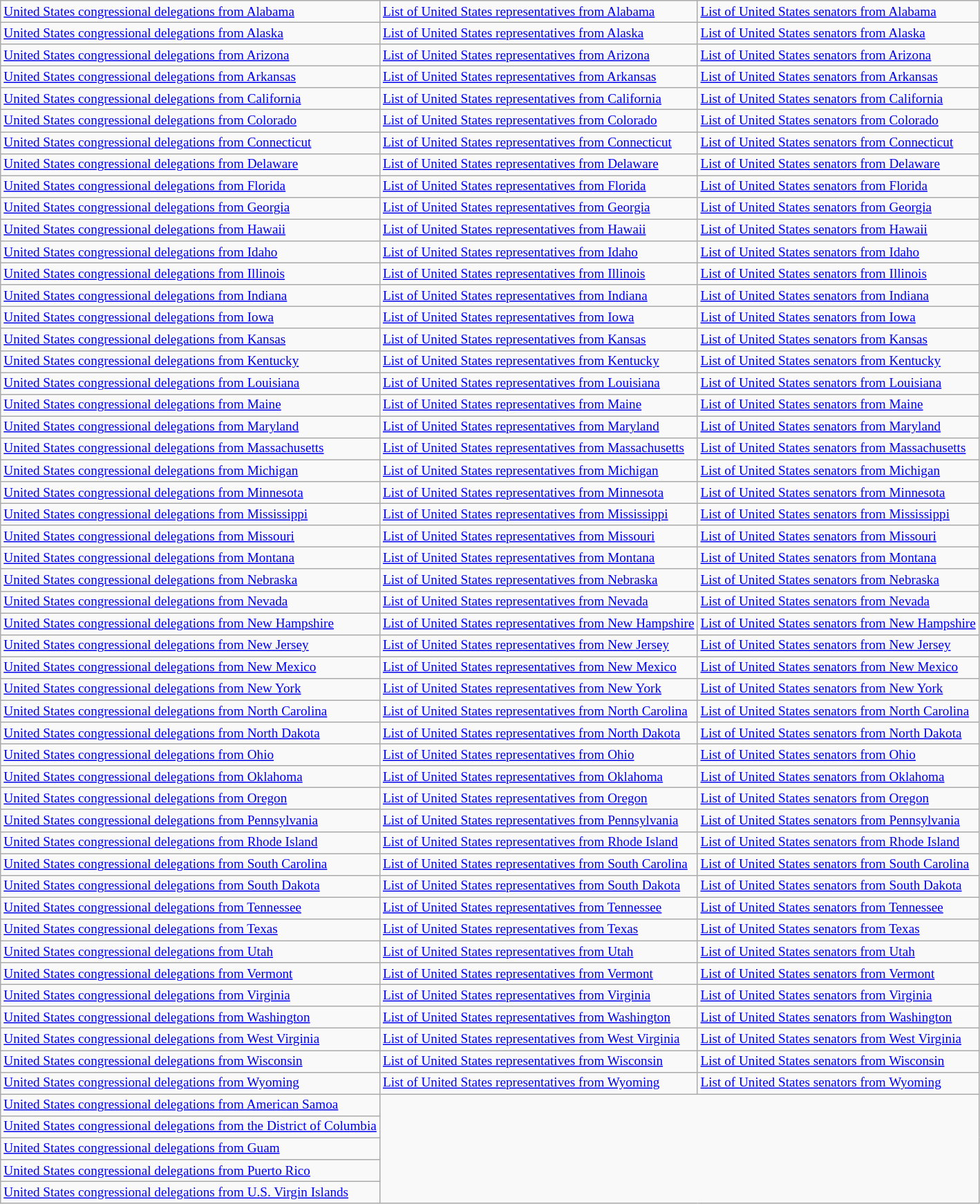<table class=wikitable style="font-size:80%">
<tr>
<td><a href='#'>United States congressional delegations from Alabama</a></td>
<td><a href='#'>List of United States representatives from Alabama</a></td>
<td><a href='#'>List of United States senators from Alabama</a></td>
</tr>
<tr>
<td><a href='#'>United States congressional delegations from Alaska</a></td>
<td><a href='#'>List of United States representatives from Alaska</a></td>
<td><a href='#'>List of United States senators from Alaska</a></td>
</tr>
<tr>
<td><a href='#'>United States congressional delegations from Arizona</a></td>
<td><a href='#'>List of United States representatives from Arizona</a></td>
<td><a href='#'>List of United States senators from Arizona</a></td>
</tr>
<tr>
<td><a href='#'>United States congressional delegations from Arkansas</a></td>
<td><a href='#'>List of United States representatives from Arkansas</a></td>
<td><a href='#'>List of United States senators from Arkansas</a></td>
</tr>
<tr>
<td><a href='#'>United States congressional delegations from California</a></td>
<td><a href='#'>List of United States representatives from California</a></td>
<td><a href='#'>List of United States senators from California</a></td>
</tr>
<tr>
<td><a href='#'>United States congressional delegations from Colorado</a></td>
<td><a href='#'>List of United States representatives from Colorado</a></td>
<td><a href='#'>List of United States senators from Colorado</a></td>
</tr>
<tr>
<td><a href='#'>United States congressional delegations from Connecticut</a></td>
<td><a href='#'>List of United States representatives from Connecticut</a></td>
<td><a href='#'>List of United States senators from Connecticut</a></td>
</tr>
<tr>
<td><a href='#'>United States congressional delegations from Delaware</a></td>
<td><a href='#'>List of United States representatives from Delaware</a></td>
<td><a href='#'>List of United States senators from Delaware</a></td>
</tr>
<tr>
<td><a href='#'>United States congressional delegations from Florida</a></td>
<td><a href='#'>List of United States representatives from Florida</a></td>
<td><a href='#'>List of United States senators from Florida</a></td>
</tr>
<tr>
<td><a href='#'>United States congressional delegations from Georgia</a></td>
<td><a href='#'>List of United States representatives from Georgia</a></td>
<td><a href='#'>List of United States senators from Georgia</a></td>
</tr>
<tr>
<td><a href='#'>United States congressional delegations from Hawaii</a></td>
<td><a href='#'>List of United States representatives from Hawaii</a></td>
<td><a href='#'>List of United States senators from Hawaii</a></td>
</tr>
<tr>
<td><a href='#'>United States congressional delegations from Idaho</a></td>
<td><a href='#'>List of United States representatives from Idaho</a></td>
<td><a href='#'>List of United States senators from Idaho</a></td>
</tr>
<tr>
<td><a href='#'>United States congressional delegations from Illinois</a></td>
<td><a href='#'>List of United States representatives from Illinois</a></td>
<td><a href='#'>List of United States senators from Illinois</a></td>
</tr>
<tr>
<td><a href='#'>United States congressional delegations from Indiana</a></td>
<td><a href='#'>List of United States representatives from Indiana</a></td>
<td><a href='#'>List of United States senators from Indiana</a></td>
</tr>
<tr>
<td><a href='#'>United States congressional delegations from Iowa</a></td>
<td><a href='#'>List of United States representatives from Iowa</a></td>
<td><a href='#'>List of United States senators from Iowa</a></td>
</tr>
<tr>
<td><a href='#'>United States congressional delegations from Kansas</a></td>
<td><a href='#'>List of United States representatives from Kansas</a></td>
<td><a href='#'>List of United States senators from Kansas</a></td>
</tr>
<tr>
<td><a href='#'>United States congressional delegations from Kentucky</a></td>
<td><a href='#'>List of United States representatives from Kentucky</a></td>
<td><a href='#'>List of United States senators from Kentucky</a></td>
</tr>
<tr>
<td><a href='#'>United States congressional delegations from Louisiana</a></td>
<td><a href='#'>List of United States representatives from Louisiana</a></td>
<td><a href='#'>List of United States senators from Louisiana</a></td>
</tr>
<tr>
<td><a href='#'>United States congressional delegations from Maine</a></td>
<td><a href='#'>List of United States representatives from Maine</a></td>
<td><a href='#'>List of United States senators from Maine</a></td>
</tr>
<tr>
<td><a href='#'>United States congressional delegations from Maryland</a></td>
<td><a href='#'>List of United States representatives from Maryland</a></td>
<td><a href='#'>List of United States senators from Maryland</a></td>
</tr>
<tr>
<td><a href='#'>United States congressional delegations from Massachusetts</a></td>
<td><a href='#'>List of United States representatives from Massachusetts</a></td>
<td><a href='#'>List of United States senators from Massachusetts</a></td>
</tr>
<tr>
<td><a href='#'>United States congressional delegations from Michigan</a></td>
<td><a href='#'>List of United States representatives from Michigan</a></td>
<td><a href='#'>List of United States senators from Michigan</a></td>
</tr>
<tr>
<td><a href='#'>United States congressional delegations from Minnesota</a></td>
<td><a href='#'>List of United States representatives from Minnesota</a></td>
<td><a href='#'>List of United States senators from Minnesota</a></td>
</tr>
<tr>
<td><a href='#'>United States congressional delegations from Mississippi</a></td>
<td><a href='#'>List of United States representatives from Mississippi</a></td>
<td><a href='#'>List of United States senators from Mississippi</a></td>
</tr>
<tr>
<td><a href='#'>United States congressional delegations from Missouri</a></td>
<td><a href='#'>List of United States representatives from Missouri</a></td>
<td><a href='#'>List of United States senators from Missouri</a></td>
</tr>
<tr>
<td><a href='#'>United States congressional delegations from Montana</a></td>
<td><a href='#'>List of United States representatives from Montana</a></td>
<td><a href='#'>List of United States senators from Montana</a></td>
</tr>
<tr>
<td><a href='#'>United States congressional delegations from Nebraska</a></td>
<td><a href='#'>List of United States representatives from Nebraska</a></td>
<td><a href='#'>List of United States senators from Nebraska</a></td>
</tr>
<tr>
<td><a href='#'>United States congressional delegations from Nevada</a></td>
<td><a href='#'>List of United States representatives from Nevada</a></td>
<td><a href='#'>List of United States senators from Nevada</a></td>
</tr>
<tr>
<td><a href='#'>United States congressional delegations from New Hampshire</a></td>
<td><a href='#'>List of United States representatives from New Hampshire</a></td>
<td><a href='#'>List of United States senators from New Hampshire</a></td>
</tr>
<tr>
<td><a href='#'>United States congressional delegations from New Jersey</a></td>
<td><a href='#'>List of United States representatives from New Jersey</a></td>
<td><a href='#'>List of United States senators from New Jersey</a></td>
</tr>
<tr>
<td><a href='#'>United States congressional delegations from New Mexico</a></td>
<td><a href='#'>List of United States representatives from New Mexico</a></td>
<td><a href='#'>List of United States senators from New Mexico</a></td>
</tr>
<tr>
<td><a href='#'>United States congressional delegations from New York</a></td>
<td><a href='#'>List of United States representatives from New York</a></td>
<td><a href='#'>List of United States senators from New York</a></td>
</tr>
<tr>
<td><a href='#'>United States congressional delegations from North Carolina</a></td>
<td><a href='#'>List of United States representatives from North Carolina</a></td>
<td><a href='#'>List of United States senators from North Carolina</a></td>
</tr>
<tr>
<td><a href='#'>United States congressional delegations from North Dakota</a></td>
<td><a href='#'>List of United States representatives from North Dakota</a></td>
<td><a href='#'>List of United States senators from North Dakota</a></td>
</tr>
<tr>
<td><a href='#'>United States congressional delegations from Ohio</a></td>
<td><a href='#'>List of United States representatives from Ohio</a></td>
<td><a href='#'>List of United States senators from Ohio</a></td>
</tr>
<tr>
<td><a href='#'>United States congressional delegations from Oklahoma</a></td>
<td><a href='#'>List of United States representatives from Oklahoma</a></td>
<td><a href='#'>List of United States senators from Oklahoma</a></td>
</tr>
<tr>
<td><a href='#'>United States congressional delegations from Oregon</a></td>
<td><a href='#'>List of United States representatives from Oregon</a></td>
<td><a href='#'>List of United States senators from Oregon</a></td>
</tr>
<tr>
<td><a href='#'>United States congressional delegations from Pennsylvania</a></td>
<td><a href='#'>List of United States representatives from Pennsylvania</a></td>
<td><a href='#'>List of United States senators from Pennsylvania</a></td>
</tr>
<tr>
<td><a href='#'>United States congressional delegations from Rhode Island</a></td>
<td><a href='#'>List of United States representatives from Rhode Island</a></td>
<td><a href='#'>List of United States senators from Rhode Island</a></td>
</tr>
<tr>
<td><a href='#'>United States congressional delegations from South Carolina</a></td>
<td><a href='#'>List of United States representatives from South Carolina</a></td>
<td><a href='#'>List of United States senators from South Carolina</a></td>
</tr>
<tr>
<td><a href='#'>United States congressional delegations from South Dakota</a></td>
<td><a href='#'>List of United States representatives from South Dakota</a></td>
<td><a href='#'>List of United States senators from South Dakota</a></td>
</tr>
<tr>
<td><a href='#'>United States congressional delegations from Tennessee</a></td>
<td><a href='#'>List of United States representatives from Tennessee</a></td>
<td><a href='#'>List of United States senators from Tennessee</a></td>
</tr>
<tr>
<td><a href='#'>United States congressional delegations from Texas</a></td>
<td><a href='#'>List of United States representatives from Texas</a></td>
<td><a href='#'>List of United States senators from Texas</a></td>
</tr>
<tr>
<td><a href='#'>United States congressional delegations from Utah</a></td>
<td><a href='#'>List of United States representatives from Utah</a></td>
<td><a href='#'>List of United States senators from Utah</a></td>
</tr>
<tr>
<td><a href='#'>United States congressional delegations from Vermont</a></td>
<td><a href='#'>List of United States representatives from Vermont</a></td>
<td><a href='#'>List of United States senators from Vermont</a></td>
</tr>
<tr>
<td><a href='#'>United States congressional delegations from Virginia</a></td>
<td><a href='#'>List of United States representatives from Virginia</a></td>
<td><a href='#'>List of United States senators from Virginia</a></td>
</tr>
<tr>
<td><a href='#'>United States congressional delegations from Washington</a></td>
<td><a href='#'>List of United States representatives from Washington</a></td>
<td><a href='#'>List of United States senators from Washington</a></td>
</tr>
<tr>
<td><a href='#'>United States congressional delegations from West Virginia</a></td>
<td><a href='#'>List of United States representatives from West Virginia</a></td>
<td><a href='#'>List of United States senators from West Virginia</a></td>
</tr>
<tr>
<td><a href='#'>United States congressional delegations from Wisconsin</a></td>
<td><a href='#'>List of United States representatives from Wisconsin</a></td>
<td><a href='#'>List of United States senators from Wisconsin</a></td>
</tr>
<tr>
<td><a href='#'>United States congressional delegations from Wyoming</a></td>
<td><a href='#'>List of United States representatives from Wyoming</a></td>
<td><a href='#'>List of United States senators from Wyoming</a></td>
</tr>
<tr>
<td><a href='#'>United States congressional delegations from American Samoa</a></td>
</tr>
<tr>
<td><a href='#'>United States congressional delegations from the District of Columbia</a></td>
</tr>
<tr>
<td><a href='#'>United States congressional delegations from Guam</a></td>
</tr>
<tr>
<td><a href='#'>United States congressional delegations from Puerto Rico</a></td>
</tr>
<tr>
<td><a href='#'>United States congressional delegations from U.S. Virgin Islands</a></td>
</tr>
</table>
